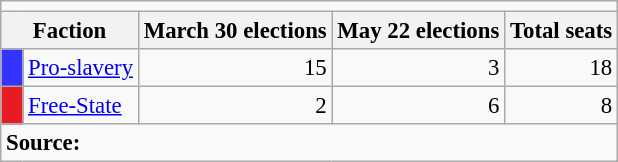<table class="wikitable" style="text-align:right;font-size:95%;">
<tr>
<td colspan="5" align=center></td>
</tr>
<tr>
<th colspan="2">Faction</th>
<th>March 30 elections</th>
<th>May 22 elections</th>
<th>Total seats</th>
</tr>
<tr>
<td style="width: 0.5em; background-color:#3333FF"></td>
<td style="text-align:left;"><a href='#'>Pro-slavery</a></td>
<td>15</td>
<td>3</td>
<td>18</td>
</tr>
<tr>
<td style="width: 0.5em; background-color:#E81B23"></td>
<td style="text-align:left;"><a href='#'>Free-State</a></td>
<td>2</td>
<td>6</td>
<td>8</td>
</tr>
<tr>
<td style="text-align:left;" colspan="5"><strong>Source:</strong> </td>
</tr>
</table>
